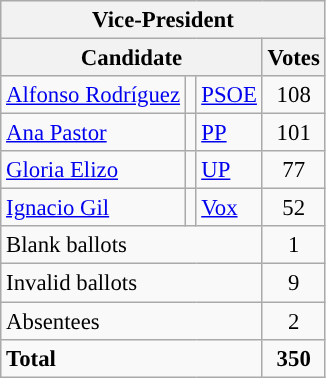<table class="wikitable" style="font-size:95%; text-align:center;">
<tr>
<th colspan="4">Vice-President</th>
</tr>
<tr>
<th colspan="3">Candidate</th>
<th>Votes</th>
</tr>
<tr>
<td align="left"> <a href='#'>Alfonso Rodríguez</a></td>
<td style="background:"></td>
<td align="left"><a href='#'>PSOE</a></td>
<td>108</td>
</tr>
<tr>
<td align="left"> <a href='#'>Ana Pastor</a></td>
<td style="background:"></td>
<td align="left"><a href='#'>PP</a></td>
<td>101</td>
</tr>
<tr>
<td align="left"> <a href='#'>Gloria Elizo</a></td>
<td style="background:"></td>
<td align="left"><a href='#'>UP</a></td>
<td>77</td>
</tr>
<tr>
<td align="left"> <a href='#'>Ignacio Gil</a></td>
<td style="background:"></td>
<td align="left"><a href='#'>Vox</a></td>
<td>52</td>
</tr>
<tr>
<td align=left colspan="3">Blank ballots</td>
<td>1</td>
</tr>
<tr>
<td align=left colspan="3">Invalid ballots</td>
<td>9</td>
</tr>
<tr>
<td align=left colspan="3">Absentees</td>
<td>2</td>
</tr>
<tr style="font-weight:bold">
<td align=left colspan="3">Total</td>
<td>350</td>
</tr>
</table>
